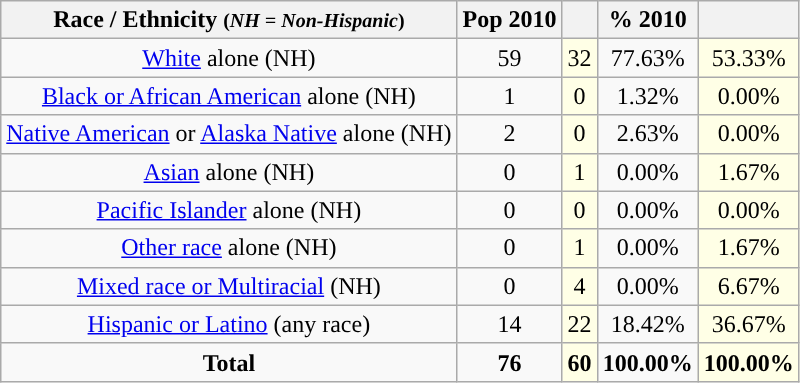<table class="wikitable" style="text-align:center;">
<tr>
<th>Race / Ethnicity <small>(<em>NH = Non-Hispanic</em>)</small></th>
<th>Pop 2010</th>
<th></th>
<th>% 2010</th>
<th></th>
</tr>
<tr>
<td><a href='#'>White</a> alone (NH)</td>
<td>59</td>
<td style='background: #ffffe6;'>32</td>
<td>77.63%</td>
<td style='background: #ffffe6;'>53.33%</td>
</tr>
<tr>
<td><a href='#'>Black or African American</a> alone (NH)</td>
<td>1</td>
<td style='background: #ffffe6;'>0</td>
<td>1.32%</td>
<td style='background: #ffffe6;'>0.00%</td>
</tr>
<tr>
<td><a href='#'>Native American</a> or <a href='#'>Alaska Native</a> alone (NH)</td>
<td>2</td>
<td style='background: #ffffe6;'>0</td>
<td>2.63%</td>
<td style='background: #ffffe6;'>0.00%</td>
</tr>
<tr>
<td><a href='#'>Asian</a> alone (NH)</td>
<td>0</td>
<td style='background: #ffffe6;'>1</td>
<td>0.00%</td>
<td style='background: #ffffe6;'>1.67%</td>
</tr>
<tr>
<td><a href='#'>Pacific Islander</a> alone (NH)</td>
<td>0</td>
<td style='background: #ffffe6;'>0</td>
<td>0.00%</td>
<td style='background: #ffffe6;'>0.00%</td>
</tr>
<tr>
<td><a href='#'>Other race</a> alone (NH)</td>
<td>0</td>
<td style='background: #ffffe6;'>1</td>
<td>0.00%</td>
<td style='background: #ffffe6;'>1.67%</td>
</tr>
<tr>
<td><a href='#'>Mixed race or Multiracial</a> (NH)</td>
<td>0</td>
<td style='background: #ffffe6;'>4</td>
<td>0.00%</td>
<td style='background: #ffffe6;'>6.67%</td>
</tr>
<tr>
<td><a href='#'>Hispanic or Latino</a> (any race)</td>
<td>14</td>
<td style='background: #ffffe6;'>22</td>
<td>18.42%</td>
<td style='background: #ffffe6;'>36.67%</td>
</tr>
<tr>
<td><strong>Total</strong></td>
<td><strong>76</strong></td>
<td style='background: #ffffe6;'><strong>60</strong></td>
<td><strong>100.00%</strong></td>
<td style='background: #ffffe6;'><strong>100.00%</strong></td>
</tr>
</table>
